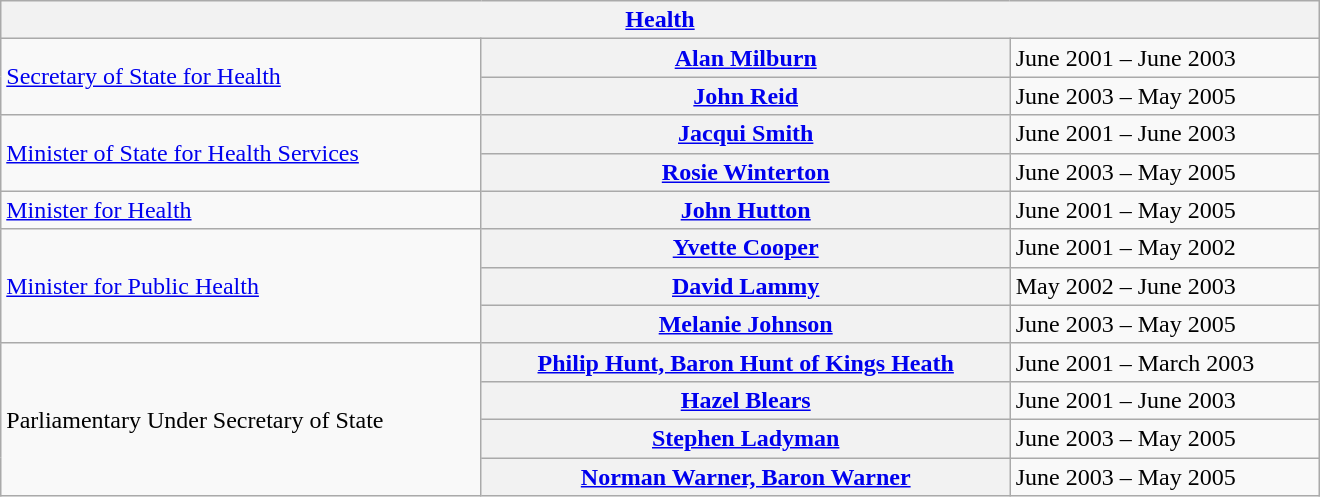<table class="wikitable plainrowheaders" width=100% style="max-width:55em;">
<tr>
<th colspan=4><a href='#'>Health</a></th>
</tr>
<tr>
<td rowspan="2"><a href='#'>Secretary of State for Health</a></td>
<th scope="row" style="font-weight:bold;"><a href='#'>Alan Milburn</a></th>
<td>June 2001 – June 2003</td>
</tr>
<tr>
<th scope="row" style="font-weight:bold;"><a href='#'>John Reid</a></th>
<td>June 2003 – May 2005</td>
</tr>
<tr>
<td rowspan="2"><a href='#'>Minister of State for Health Services</a></td>
<th scope="row"><a href='#'>Jacqui Smith</a></th>
<td>June 2001 – June 2003</td>
</tr>
<tr>
<th scope="row"><a href='#'>Rosie Winterton</a></th>
<td>June 2003 – May 2005</td>
</tr>
<tr>
<td><a href='#'>Minister for Health</a></td>
<th scope="row"><a href='#'>John Hutton</a></th>
<td>June 2001 – May 2005</td>
</tr>
<tr>
<td rowspan="3"><a href='#'>Minister for Public Health</a></td>
<th scope="row"><a href='#'>Yvette Cooper</a></th>
<td>June 2001 – May 2002</td>
</tr>
<tr>
<th scope="row"><a href='#'>David Lammy</a></th>
<td>May 2002 – June 2003</td>
</tr>
<tr>
<th scope="row"><a href='#'>Melanie Johnson</a></th>
<td>June 2003 – May 2005</td>
</tr>
<tr>
<td rowspan="4">Parliamentary Under Secretary of State</td>
<th scope="row"><a href='#'>Philip Hunt, Baron Hunt of Kings Heath</a></th>
<td>June 2001 – March 2003</td>
</tr>
<tr>
<th scope="row"><a href='#'>Hazel Blears</a></th>
<td>June 2001 – June 2003</td>
</tr>
<tr>
<th scope="row"><a href='#'>Stephen Ladyman</a></th>
<td>June 2003 – May 2005</td>
</tr>
<tr>
<th scope="row"><a href='#'>Norman Warner, Baron Warner</a></th>
<td>June 2003 – May 2005</td>
</tr>
</table>
